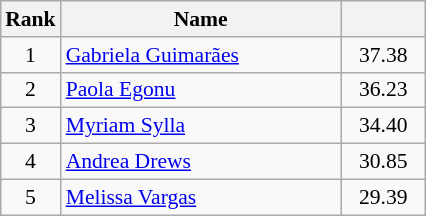<table class="wikitable" style="margin:0.5em auto;width=480;font-size:90%">
<tr>
<th width=30>Rank</th>
<th width=180>Name</th>
<th width=50></th>
</tr>
<tr>
<td align=center>1</td>
<td> <a href='#'>Gabriela Guimarães</a></td>
<td align=center>37.38</td>
</tr>
<tr>
<td align=center>2</td>
<td> <a href='#'>Paola Egonu</a></td>
<td align=center>36.23</td>
</tr>
<tr>
<td align=center>3</td>
<td> <a href='#'>Myriam Sylla</a></td>
<td align=center>34.40</td>
</tr>
<tr>
<td align=center>4</td>
<td> <a href='#'>Andrea Drews</a></td>
<td align=center>30.85</td>
</tr>
<tr>
<td align=center>5</td>
<td> <a href='#'>Melissa Vargas</a></td>
<td align=center>29.39</td>
</tr>
</table>
